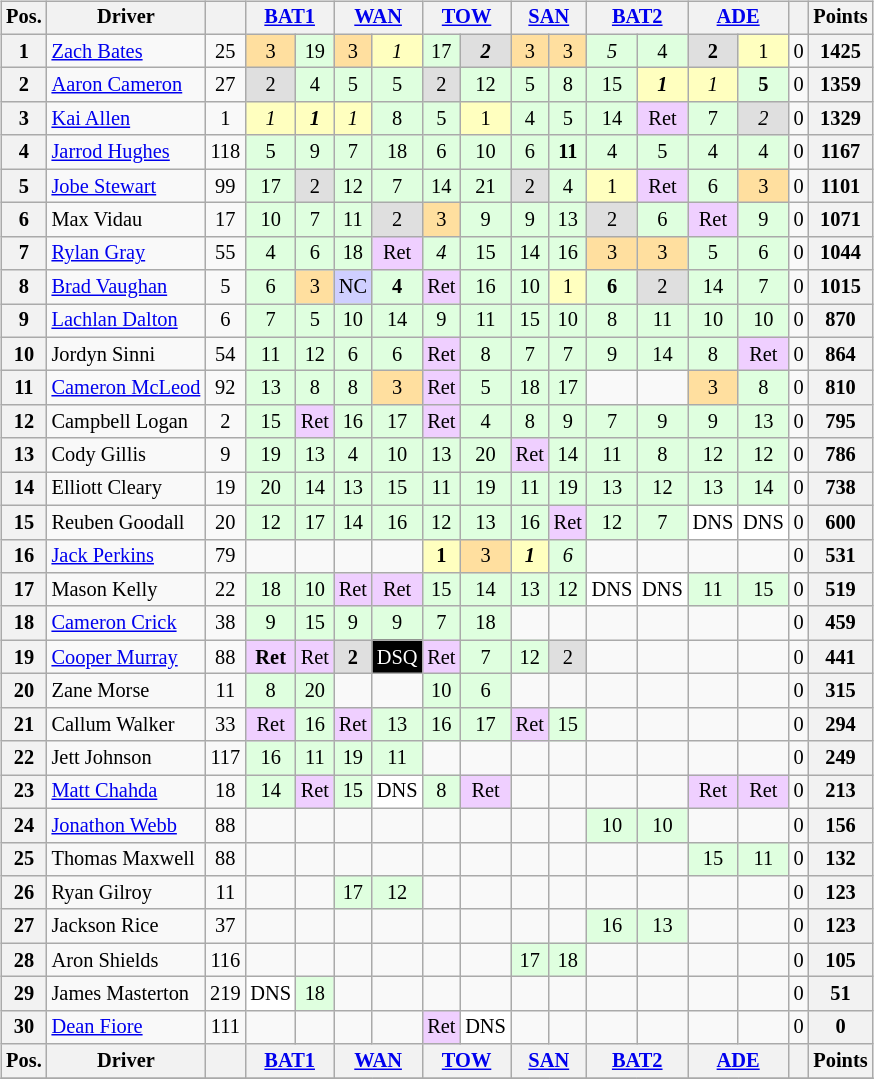<table>
<tr>
<td style="vertical-align:top; text-align:center"><br><table class="wikitable" style="font-size: 85%; text-align: center">
<tr>
<th>Pos.</th>
<th>Driver</th>
<th></th>
<th colspan="2"><a href='#'>BAT1</a><br></th>
<th colspan="2"><a href='#'>WAN</a><br></th>
<th colspan="2"><a href='#'>TOW</a><br></th>
<th colspan="2"><a href='#'>SAN</a><br></th>
<th colspan="2"><a href='#'>BAT2</a><br></th>
<th colspan="2"><a href='#'>ADE</a><br></th>
<th></th>
<th>Points</th>
</tr>
<tr>
<th>1</th>
<td align="left"> <a href='#'>Zach Bates</a></td>
<td>25</td>
<td style="background:#ffdf9f">3</td>
<td style="background:#dfffdf">19</td>
<td style="background:#ffdf9f">3</td>
<td style="background:#ffffbf"><em>1</em></td>
<td style="background:#dfffdf">17</td>
<td style="background:#dfdfdf"><strong><em>2</em></strong></td>
<td style="background:#ffdf9f">3</td>
<td style="background:#ffdf9f">3</td>
<td style="background:#dfffdf"><em>5</em></td>
<td style="background:#dfffdf">4</td>
<td style="background:#dfdfdf"><strong>2</strong></td>
<td style="background:#ffffbf">1</td>
<td>0</td>
<th>1425</th>
</tr>
<tr>
<th>2</th>
<td align="left"> <a href='#'>Aaron Cameron</a></td>
<td>27</td>
<td style="background:#dfdfdf">2</td>
<td style="background:#dfffdf">4</td>
<td style="background:#dfffdf">5</td>
<td style="background:#dfffdf">5</td>
<td style="background:#dfdfdf">2</td>
<td style="background:#dfffdf">12</td>
<td style="background:#dfffdf">5</td>
<td style="background:#dfffdf">8</td>
<td style="background:#dfffdf">15</td>
<td style="background:#ffffbf"><strong><em>1</em></strong></td>
<td style="background:#ffffbf"><em>1</em></td>
<td style="background:#dfffdf"><strong>5</strong></td>
<td>0</td>
<th>1359</th>
</tr>
<tr>
<th>3</th>
<td align="left"> <a href='#'>Kai Allen</a></td>
<td>1</td>
<td style="background:#ffffbf"><em>1</em></td>
<td style="background:#ffffbf"><strong><em>1</em></strong></td>
<td style="background:#ffffbf"><em>1</em></td>
<td style="background:#dfffdf">8</td>
<td style="background:#dfffdf">5</td>
<td style="background:#ffffbf">1</td>
<td style="background:#dfffdf">4</td>
<td style="background:#dfffdf">5</td>
<td style="background:#dfffdf">14</td>
<td style="background:#efcfff">Ret</td>
<td style="background:#dfffdf">7</td>
<td style="background:#dfdfdf"><em>2</em></td>
<td>0</td>
<th>1329</th>
</tr>
<tr>
<th>4</th>
<td align="left"> <a href='#'>Jarrod Hughes</a></td>
<td>118</td>
<td style="background:#dfffdf">5</td>
<td style="background:#dfffdf">9</td>
<td style="background:#dfffdf">7</td>
<td style="background:#dfffdf">18</td>
<td style="background:#dfffdf">6</td>
<td style="background:#dfffdf">10</td>
<td style="background:#dfffdf">6</td>
<td style="background:#dfffdf"><strong>11</strong></td>
<td style="background:#dfffdf">4</td>
<td style="background:#dfffdf">5</td>
<td style="background:#dfffdf">4</td>
<td style="background:#dfffdf">4</td>
<td>0</td>
<th>1167</th>
</tr>
<tr>
<th>5</th>
<td align="left"> <a href='#'>Jobe Stewart</a></td>
<td>99</td>
<td style="background:#dfffdf">17</td>
<td style="background:#dfdfdf">2</td>
<td style="background:#dfffdf">12</td>
<td style="background:#dfffdf">7</td>
<td style="background:#dfffdf">14</td>
<td style="background:#dfffdf">21</td>
<td style="background:#dfdfdf">2</td>
<td style="background:#dfffdf">4</td>
<td style="background:#ffffbf">1</td>
<td style="background:#efcfff">Ret</td>
<td style="background:#dfffdf">6</td>
<td style="background:#ffdf9f">3</td>
<td>0</td>
<th>1101</th>
</tr>
<tr>
<th>6</th>
<td align="left"> Max Vidau</td>
<td>17</td>
<td style="background:#dfffdf">10</td>
<td style="background:#dfffdf">7</td>
<td style="background:#dfffdf">11</td>
<td style="background:#dfdfdf">2</td>
<td style="background:#ffdf9f">3</td>
<td style="background:#dfffdf">9</td>
<td style="background:#dfffdf">9</td>
<td style="background:#dfffdf">13</td>
<td style="background:#dfdfdf">2</td>
<td style="background:#dfffdf">6</td>
<td style="background:#efcfff">Ret</td>
<td style="background:#dfffdf">9</td>
<td>0</td>
<th>1071</th>
</tr>
<tr>
<th>7</th>
<td align="left"> <a href='#'>Rylan Gray</a></td>
<td>55</td>
<td style="background:#dfffdf">4</td>
<td style="background:#dfffdf">6</td>
<td style="background:#dfffdf">18</td>
<td style="background:#efcfff">Ret</td>
<td style="background:#dfffdf"><em>4</em></td>
<td style="background:#dfffdf">15</td>
<td style="background:#dfffdf">14</td>
<td style="background:#dfffdf">16</td>
<td style="background:#ffdf9f">3</td>
<td style="background:#ffdf9f">3</td>
<td style="background:#dfffdf">5</td>
<td style="background:#dfffdf">6</td>
<td>0</td>
<th>1044</th>
</tr>
<tr>
<th>8</th>
<td align="left"> <a href='#'>Brad Vaughan</a></td>
<td>5</td>
<td style="background:#dfffdf">6</td>
<td style="background:#ffdf9f">3</td>
<td style="background:#cfcfff">NC</td>
<td style="background:#dfffdf"><strong>4</strong></td>
<td style="background:#efcfff">Ret</td>
<td style="background:#dfffdf">16</td>
<td style="background:#dfffdf">10</td>
<td style="background:#ffffbf">1</td>
<td style="background:#dfffdf"><strong>6</strong></td>
<td style="background:#dfdfdf">2</td>
<td style="background:#dfffdf">14</td>
<td style="background:#dfffdf">7</td>
<td>0</td>
<th>1015</th>
</tr>
<tr>
<th>9</th>
<td align="left"> <a href='#'>Lachlan Dalton</a></td>
<td>6</td>
<td style="background:#dfffdf">7</td>
<td style="background:#dfffdf">5</td>
<td style="background:#dfffdf">10</td>
<td style="background:#dfffdf">14</td>
<td style="background:#dfffdf">9</td>
<td style="background:#dfffdf">11</td>
<td style="background:#dfffdf">15</td>
<td style="background:#dfffdf">10</td>
<td style="background:#dfffdf">8</td>
<td style="background:#dfffdf">11</td>
<td style="background:#dfffdf">10</td>
<td style="background:#dfffdf">10</td>
<td>0</td>
<th>870</th>
</tr>
<tr>
<th>10</th>
<td align="left"> Jordyn Sinni</td>
<td>54</td>
<td style="background:#dfffdf">11</td>
<td style="background:#dfffdf">12</td>
<td style="background:#dfffdf">6</td>
<td style="background:#dfffdf">6</td>
<td style="background:#efcfff">Ret</td>
<td style="background:#dfffdf">8</td>
<td style="background:#dfffdf">7</td>
<td style="background:#dfffdf">7</td>
<td style="background:#dfffdf">9</td>
<td style="background:#dfffdf">14</td>
<td style="background:#dfffdf">8</td>
<td style="background:#efcfff">Ret</td>
<td>0</td>
<th>864</th>
</tr>
<tr>
<th>11</th>
<td align="left" nowrap=""> <a href='#'>Cameron McLeod</a></td>
<td>92</td>
<td style="background:#dfffdf">13</td>
<td style="background:#dfffdf">8</td>
<td style="background:#dfffdf">8</td>
<td style="background:#ffdf9f">3</td>
<td style="background:#efcfff">Ret</td>
<td style="background:#dfffdf">5</td>
<td style="background:#dfffdf">18</td>
<td style="background:#dfffdf">17</td>
<td></td>
<td></td>
<td style="background:#ffdf9f">3</td>
<td style="background:#dfffdf">8</td>
<td>0</td>
<th>810</th>
</tr>
<tr>
<th>12</th>
<td align="left"> Campbell Logan</td>
<td>2</td>
<td style="background:#dfffdf">15</td>
<td style="background:#efcfff">Ret</td>
<td style="background:#dfffdf">16</td>
<td style="background:#dfffdf">17</td>
<td style="background:#efcfff">Ret</td>
<td style="background:#dfffdf">4</td>
<td style="background:#dfffdf">8</td>
<td style="background:#dfffdf">9</td>
<td style="background:#dfffdf">7</td>
<td style="background:#dfffdf">9</td>
<td style="background:#dfffdf">9</td>
<td style="background:#dfffdf">13</td>
<td>0</td>
<th>795</th>
</tr>
<tr>
<th>13</th>
<td align="left"> Cody Gillis</td>
<td>9</td>
<td style="background:#dfffdf">19</td>
<td style="background:#dfffdf">13</td>
<td style="background:#dfffdf">4</td>
<td style="background:#dfffdf">10</td>
<td style="background:#dfffdf">13</td>
<td style="background:#dfffdf">20</td>
<td style="background:#efcfff">Ret</td>
<td style="background:#dfffdf">14</td>
<td style="background:#dfffdf">11</td>
<td style="background:#dfffdf">8</td>
<td style="background:#dfffdf">12</td>
<td style="background:#dfffdf">12</td>
<td>0</td>
<th>786</th>
</tr>
<tr>
<th>14</th>
<td align="left"> Elliott Cleary</td>
<td>19</td>
<td style="background:#dfffdf">20</td>
<td style="background:#dfffdf">14</td>
<td style="background:#dfffdf">13</td>
<td style="background:#dfffdf">15</td>
<td style="background:#dfffdf">11</td>
<td style="background:#dfffdf">19</td>
<td style="background:#dfffdf">11</td>
<td style="background:#dfffdf">19</td>
<td style="background:#dfffdf">13</td>
<td style="background:#dfffdf">12</td>
<td style="background:#dfffdf">13</td>
<td style="background:#dfffdf">14</td>
<td>0</td>
<th>738</th>
</tr>
<tr>
<th>15</th>
<td align="left"> Reuben Goodall</td>
<td>20</td>
<td style="background:#dfffdf">12</td>
<td style="background:#dfffdf">17</td>
<td style="background:#dfffdf">14</td>
<td style="background:#dfffdf">16</td>
<td style="background:#dfffdf">12</td>
<td style="background:#dfffdf">13</td>
<td style="background:#dfffdf">16</td>
<td style="background:#efcfff">Ret</td>
<td style="background:#dfffdf">12</td>
<td style="background:#dfffdf">7</td>
<td style="background:#ffffff">DNS</td>
<td style="background:#ffffff">DNS</td>
<td>0</td>
<th>600</th>
</tr>
<tr>
<th>16</th>
<td align="left"> <a href='#'>Jack Perkins</a></td>
<td>79</td>
<td style="background:#"></td>
<td style="background:#"></td>
<td></td>
<td></td>
<td style="background:#ffffbf"><strong>1</strong></td>
<td style="background:#ffdf9f">3</td>
<td style="background:#ffffbf"><strong><em>1</em></strong></td>
<td style="background:#dfffdf"><em>6</em></td>
<td></td>
<td></td>
<td></td>
<td></td>
<td>0</td>
<th>531</th>
</tr>
<tr>
<th>17</th>
<td align="left"> Mason Kelly</td>
<td>22</td>
<td style="background:#dfffdf">18</td>
<td style="background:#dfffdf">10</td>
<td style="background:#efcfff">Ret</td>
<td style="background:#efcfff">Ret</td>
<td style="background:#dfffdf">15</td>
<td style="background:#dfffdf">14</td>
<td style="background:#dfffdf">13</td>
<td style="background:#dfffdf">12</td>
<td style="background:#ffffff">DNS</td>
<td style="background:#ffffff">DNS</td>
<td style="background:#dfffdf">11</td>
<td style="background:#dfffdf">15</td>
<td>0</td>
<th>519</th>
</tr>
<tr>
<th>18</th>
<td align="left"> <a href='#'>Cameron Crick</a></td>
<td>38</td>
<td style="background:#dfffdf">9</td>
<td style="background:#dfffdf">15</td>
<td style="background:#dfffdf">9</td>
<td style="background:#dfffdf">9</td>
<td style="background:#dfffdf">7</td>
<td style="background:#dfffdf">18</td>
<td></td>
<td></td>
<td></td>
<td></td>
<td></td>
<td></td>
<td>0</td>
<th>459</th>
</tr>
<tr>
<th>19</th>
<td align="left"> <a href='#'>Cooper Murray</a></td>
<td>88</td>
<td style="background:#efcfff"><strong>Ret</strong></td>
<td style="background:#efcfff">Ret</td>
<td style="background:#dfdfdf"><strong>2</strong></td>
<td style="background:#000000; color:white;">DSQ</td>
<td style="background:#efcfff">Ret</td>
<td style="background:#dfffdf">7</td>
<td style="background:#dfffdf">12</td>
<td style="background:#dfdfdf">2</td>
<td></td>
<td></td>
<td></td>
<td></td>
<td>0</td>
<th>441</th>
</tr>
<tr>
<th>20</th>
<td align="left"> Zane Morse</td>
<td>11</td>
<td style="background:#dfffdf">8</td>
<td style="background:#dfffdf">20</td>
<td></td>
<td></td>
<td style="background:#dfffdf">10</td>
<td style="background:#dfffdf">6</td>
<td></td>
<td></td>
<td></td>
<td></td>
<td></td>
<td></td>
<td>0</td>
<th>315</th>
</tr>
<tr>
<th>21</th>
<td align="left"> Callum Walker</td>
<td>33</td>
<td style="background:#efcfff">Ret</td>
<td style="background:#dfffdf">16</td>
<td style="background:#efcfff">Ret</td>
<td style="background:#dfffdf">13</td>
<td style="background:#dfffdf">16</td>
<td style="background:#dfffdf">17</td>
<td style="background:#efcfff">Ret</td>
<td style="background:#dfffdf">15</td>
<td></td>
<td></td>
<td></td>
<td></td>
<td>0</td>
<th>294</th>
</tr>
<tr>
<th>22</th>
<td align="left"> Jett Johnson</td>
<td>117</td>
<td style="background:#dfffdf">16</td>
<td style="background:#dfffdf">11</td>
<td style="background:#dfffdf">19</td>
<td style="background:#dfffdf">11</td>
<td></td>
<td></td>
<td></td>
<td></td>
<td></td>
<td></td>
<td></td>
<td></td>
<td>0</td>
<th>249</th>
</tr>
<tr>
<th>23</th>
<td align="left"> <a href='#'>Matt Chahda</a></td>
<td>18</td>
<td style="background:#dfffdf">14</td>
<td style="background:#efcfff">Ret</td>
<td style="background:#dfffdf">15</td>
<td style="background:#ffffff">DNS</td>
<td style="background:#dfffdf">8</td>
<td style="background:#efcfff">Ret</td>
<td></td>
<td></td>
<td></td>
<td></td>
<td style="background:#efcfff">Ret</td>
<td style="background:#efcfff">Ret</td>
<td>0</td>
<th>213</th>
</tr>
<tr>
<th>24</th>
<td align="left"> <a href='#'>Jonathon Webb</a></td>
<td>88</td>
<td></td>
<td></td>
<td></td>
<td></td>
<td></td>
<td></td>
<td></td>
<td></td>
<td style="background:#dfffdf">10</td>
<td style="background:#dfffdf">10</td>
<td></td>
<td></td>
<td>0</td>
<th>156</th>
</tr>
<tr>
<th>25</th>
<td align="left"> Thomas Maxwell</td>
<td>88</td>
<td></td>
<td></td>
<td></td>
<td></td>
<td></td>
<td></td>
<td></td>
<td></td>
<td></td>
<td></td>
<td style="background:#dfffdf">15</td>
<td style="background:#dfffdf">11</td>
<td>0</td>
<th>132</th>
</tr>
<tr>
<th>26</th>
<td align="left"> Ryan Gilroy</td>
<td>11</td>
<td></td>
<td></td>
<td style="background:#dfffdf">17</td>
<td style="background:#dfffdf">12</td>
<td></td>
<td></td>
<td></td>
<td></td>
<td></td>
<td></td>
<td></td>
<td></td>
<td>0</td>
<th>123</th>
</tr>
<tr>
<th>27</th>
<td align="left"> Jackson Rice</td>
<td>37</td>
<td></td>
<td></td>
<td></td>
<td></td>
<td></td>
<td></td>
<td></td>
<td></td>
<td style="background:#dfffdf">16</td>
<td style="background:#dfffdf">13</td>
<td></td>
<td></td>
<td>0</td>
<th>123</th>
</tr>
<tr>
<th>28</th>
<td align="left"> Aron Shields</td>
<td>116</td>
<td></td>
<td></td>
<td></td>
<td></td>
<td></td>
<td></td>
<td style="background:#dfffdf">17</td>
<td style="background:#dfffdf">18</td>
<td></td>
<td></td>
<td></td>
<td></td>
<td>0</td>
<th>105</th>
</tr>
<tr>
<th>29</th>
<td align="left"> James Masterton</td>
<td>219</td>
<td style="background:#ffffff">DNS</td>
<td style="background:#dfffdf">18</td>
<td></td>
<td></td>
<td></td>
<td></td>
<td></td>
<td></td>
<td></td>
<td></td>
<td></td>
<td></td>
<td>0</td>
<th>51</th>
</tr>
<tr>
<th>30</th>
<td align="left"> <a href='#'>Dean Fiore</a></td>
<td>111</td>
<td style="background:#"></td>
<td style="background:#"></td>
<td></td>
<td></td>
<td style="background:#efcfff">Ret</td>
<td style="background:#ffffff">DNS</td>
<td></td>
<td></td>
<td></td>
<td></td>
<td></td>
<td></td>
<td>0</td>
<th>0</th>
</tr>
<tr>
<th>Pos.</th>
<th>Driver</th>
<th></th>
<th colspan="2"><a href='#'>BAT1</a><br></th>
<th colspan="2"><a href='#'>WAN</a><br></th>
<th colspan="2"><a href='#'>TOW</a><br></th>
<th colspan="2"><a href='#'>SAN</a><br></th>
<th colspan="2"><a href='#'>BAT2</a><br></th>
<th colspan="2"><a href='#'>ADE</a><br></th>
<th></th>
<th>Points</th>
</tr>
<tr>
</tr>
</table>
</td>
<td style="vertical-align:top;"><br></td>
</tr>
</table>
